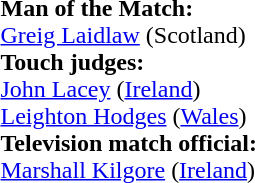<table style="width:100%">
<tr>
<td><br><strong>Man of the Match:</strong>
<br><a href='#'>Greig Laidlaw</a> (Scotland)<br><strong>Touch judges:</strong>
<br><a href='#'>John Lacey</a> (<a href='#'>Ireland</a>)
<br><a href='#'>Leighton Hodges</a> (<a href='#'>Wales</a>)
<br><strong>Television match official:</strong>
<br><a href='#'>Marshall Kilgore</a> (<a href='#'>Ireland</a>)</td>
</tr>
</table>
